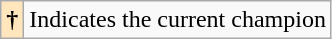<table class="wikitable">
<tr>
<th style="background-color: #ffe6bd">†</th>
<td>Indicates the current champion</td>
</tr>
</table>
